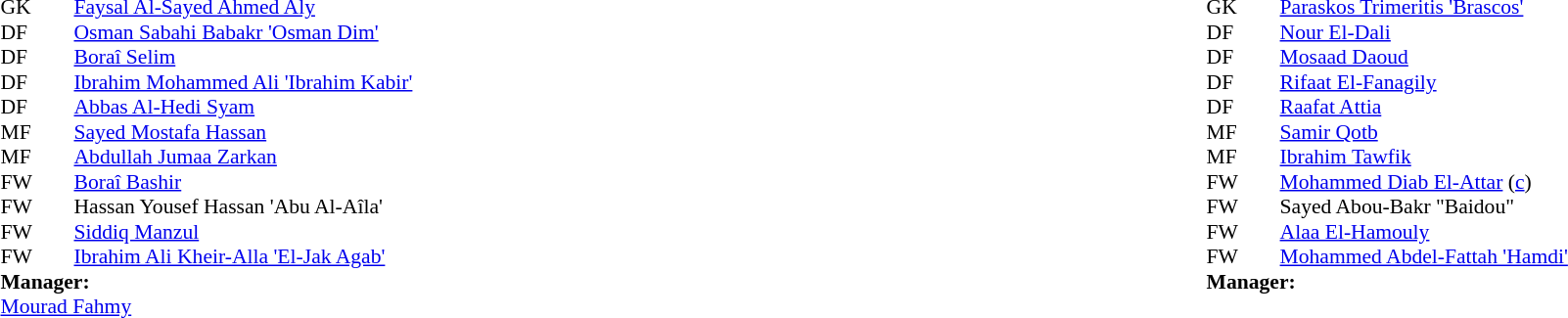<table width="100%">
<tr>
<td valign="top" width="50%"><br><table style="font-size: 90%" cellspacing="0" cellpadding="0">
<tr>
<th width="25"></th>
<th width="25"></th>
</tr>
<tr>
<td>GK</td>
<td><strong></strong></td>
<td><a href='#'>Faysal Al-Sayed Ahmed Aly</a></td>
</tr>
<tr>
<td>DF</td>
<td><strong></strong></td>
<td><a href='#'>Osman Sabahi Babakr 'Osman Dim'</a></td>
</tr>
<tr>
<td>DF</td>
<td><strong></strong></td>
<td><a href='#'>Boraî Selim</a></td>
</tr>
<tr>
<td>DF</td>
<td><strong></strong></td>
<td><a href='#'>Ibrahim Mohammed Ali 'Ibrahim Kabir'</a></td>
</tr>
<tr>
<td>DF</td>
<td><strong></strong></td>
<td><a href='#'>Abbas Al-Hedi Syam</a></td>
</tr>
<tr>
<td>MF</td>
<td><strong></strong></td>
<td><a href='#'>Sayed Mostafa Hassan</a></td>
</tr>
<tr>
<td>MF</td>
<td><strong></strong></td>
<td><a href='#'>Abdullah Jumaa Zarkan</a></td>
</tr>
<tr>
<td>FW</td>
<td><strong></strong></td>
<td><a href='#'>Boraî Bashir</a></td>
</tr>
<tr>
<td>FW</td>
<td><strong></strong></td>
<td>Hassan Yousef Hassan 'Abu Al-Aîla'</td>
</tr>
<tr>
<td>FW</td>
<td><strong></strong></td>
<td><a href='#'>Siddiq Manzul</a></td>
</tr>
<tr>
<td>FW</td>
<td><strong></strong></td>
<td><a href='#'>Ibrahim Ali Kheir-Alla 'El-Jak Agab'</a></td>
</tr>
<tr>
<td colspan=3><strong>Manager:</strong></td>
</tr>
<tr>
<td colspan=3><a href='#'>Mourad Fahmy</a></td>
</tr>
</table>
</td>
<td valign="top" width="50%"><br><table style="font-size: 90%" cellspacing="0" cellpadding="0" align="center">
<tr>
<th width=25></th>
<th width=25></th>
</tr>
<tr>
<td>GK</td>
<td><strong></strong></td>
<td><a href='#'>Paraskos Trimeritis 'Brascos'</a></td>
</tr>
<tr>
<td>DF</td>
<td><strong></strong></td>
<td><a href='#'>Nour El-Dali</a></td>
</tr>
<tr>
<td>DF</td>
<td><strong></strong></td>
<td><a href='#'>Mosaad Daoud</a></td>
</tr>
<tr>
<td>DF</td>
<td><strong></strong></td>
<td><a href='#'>Rifaat El-Fanagily</a></td>
</tr>
<tr>
<td>DF</td>
<td><strong></strong></td>
<td><a href='#'>Raafat Attia</a></td>
</tr>
<tr>
<td>MF</td>
<td><strong></strong></td>
<td><a href='#'>Samir Qotb</a></td>
</tr>
<tr>
<td>MF</td>
<td><strong></strong></td>
<td><a href='#'>Ibrahim Tawfik</a></td>
</tr>
<tr>
<td>FW</td>
<td><strong></strong></td>
<td><a href='#'>Mohammed Diab El-Attar</a> (<a href='#'>c</a>)</td>
</tr>
<tr>
<td>FW</td>
<td><strong></strong></td>
<td>Sayed Abou-Bakr "Baidou"</td>
</tr>
<tr>
<td>FW</td>
<td><strong></strong></td>
<td><a href='#'>Alaa El-Hamouly</a></td>
</tr>
<tr>
<td>FW</td>
<td><strong></strong></td>
<td><a href='#'>Mohammed Abdel-Fattah 'Hamdi'</a></td>
</tr>
<tr>
<td colspan=3><strong>Manager:</strong></td>
</tr>
<tr>
<td colspan=3></td>
</tr>
</table>
</td>
</tr>
</table>
